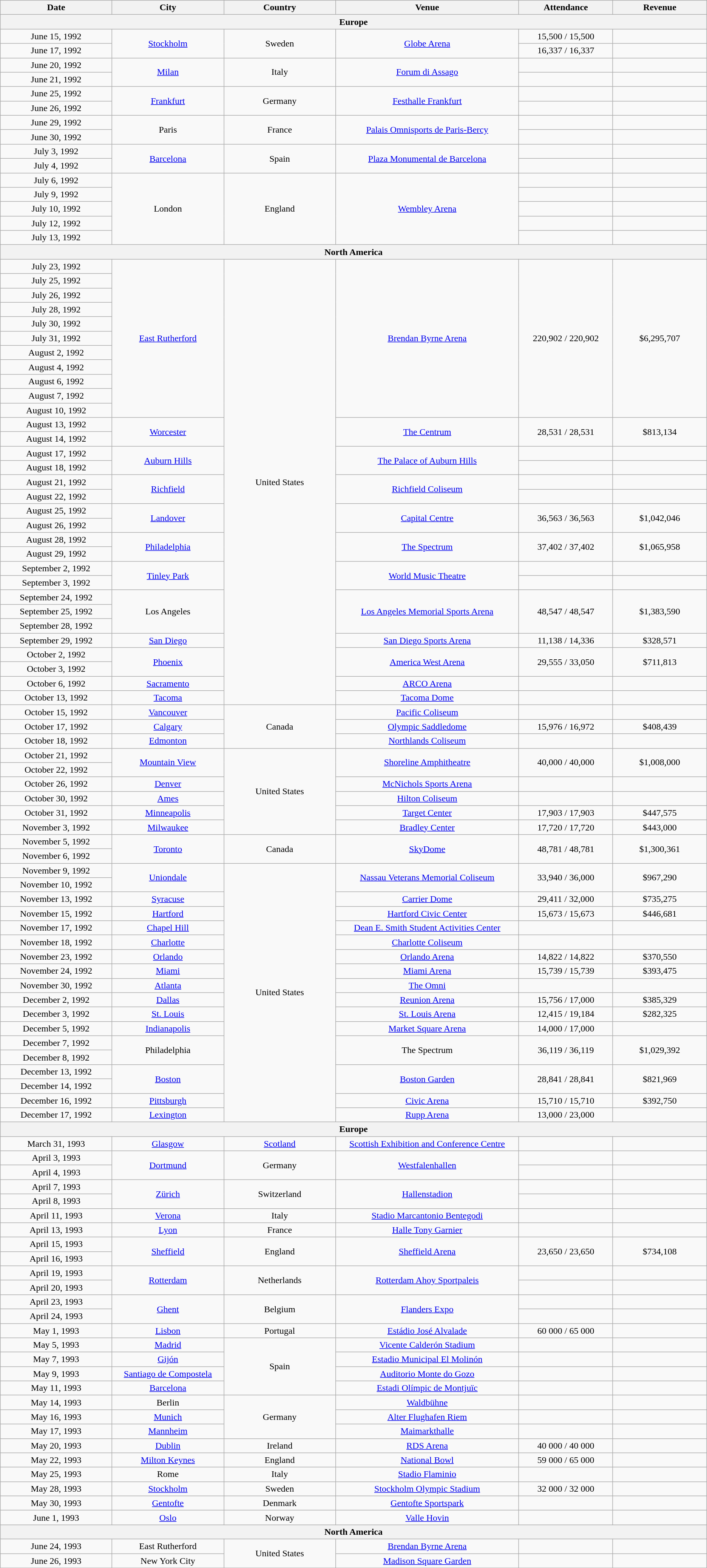<table class="wikitable" style="text-align:center;">
<tr>
<th scope="col" style="width:12em;">Date</th>
<th scope="col" style="width:12em;">City</th>
<th scope="col" style="width:12em;">Country</th>
<th scope="col" style="width:20em;">Venue</th>
<th scope="col" style="width:10em;">Attendance</th>
<th scope="col" style="width:10em;">Revenue</th>
</tr>
<tr>
<th colspan="6">Europe</th>
</tr>
<tr>
<td>June 15, 1992</td>
<td rowspan="2"><a href='#'>Stockholm</a></td>
<td rowspan="2">Sweden</td>
<td rowspan="2"><a href='#'>Globe Arena</a></td>
<td>15,500 / 15,500</td>
<td></td>
</tr>
<tr>
<td>June 17, 1992</td>
<td>16,337 / 16,337</td>
<td></td>
</tr>
<tr>
<td>June 20, 1992</td>
<td rowspan="2"><a href='#'>Milan</a></td>
<td rowspan="2">Italy</td>
<td rowspan="2"><a href='#'>Forum di Assago</a></td>
<td></td>
<td></td>
</tr>
<tr>
<td>June 21, 1992</td>
<td></td>
<td></td>
</tr>
<tr>
<td>June 25, 1992</td>
<td rowspan="2"><a href='#'>Frankfurt</a></td>
<td rowspan="2">Germany</td>
<td rowspan="2"><a href='#'>Festhalle Frankfurt</a></td>
<td></td>
<td></td>
</tr>
<tr>
<td>June 26, 1992</td>
<td></td>
<td></td>
</tr>
<tr>
<td>June 29, 1992</td>
<td rowspan="2">Paris</td>
<td rowspan="2">France</td>
<td rowspan="2"><a href='#'>Palais Omnisports de Paris-Bercy</a></td>
<td></td>
<td></td>
</tr>
<tr>
<td>June 30, 1992</td>
<td></td>
<td></td>
</tr>
<tr>
<td>July 3, 1992</td>
<td rowspan="2"><a href='#'>Barcelona</a></td>
<td rowspan="2">Spain</td>
<td rowspan="2"><a href='#'>Plaza Monumental de Barcelona</a></td>
<td></td>
<td></td>
</tr>
<tr>
<td>July 4, 1992</td>
<td></td>
<td></td>
</tr>
<tr>
<td>July 6, 1992</td>
<td rowspan="5">London</td>
<td rowspan="5">England</td>
<td rowspan="5"><a href='#'>Wembley Arena</a></td>
<td></td>
<td></td>
</tr>
<tr>
<td>July 9, 1992</td>
<td></td>
<td></td>
</tr>
<tr>
<td>July 10, 1992</td>
<td></td>
<td></td>
</tr>
<tr>
<td>July 12, 1992</td>
<td></td>
<td></td>
</tr>
<tr>
<td>July 13, 1992</td>
<td></td>
<td></td>
</tr>
<tr>
<th colspan="6">North America</th>
</tr>
<tr>
<td>July 23, 1992</td>
<td rowspan="11"><a href='#'>East Rutherford</a></td>
<td rowspan="31">United States</td>
<td rowspan="11"><a href='#'>Brendan Byrne Arena</a></td>
<td rowspan="11">220,902 / 220,902</td>
<td rowspan="11">$6,295,707</td>
</tr>
<tr>
<td>July 25, 1992</td>
</tr>
<tr>
<td>July 26, 1992</td>
</tr>
<tr>
<td>July 28, 1992</td>
</tr>
<tr>
<td>July 30, 1992</td>
</tr>
<tr>
<td>July 31, 1992</td>
</tr>
<tr>
<td>August 2, 1992</td>
</tr>
<tr>
<td>August 4, 1992</td>
</tr>
<tr>
<td>August 6, 1992</td>
</tr>
<tr>
<td>August 7, 1992</td>
</tr>
<tr>
<td>August 10, 1992</td>
</tr>
<tr>
<td>August 13, 1992</td>
<td rowspan="2"><a href='#'>Worcester</a></td>
<td rowspan="2"><a href='#'>The Centrum</a></td>
<td rowspan="2">28,531 / 28,531</td>
<td rowspan="2">$813,134</td>
</tr>
<tr>
<td>August 14, 1992</td>
</tr>
<tr>
<td>August 17, 1992</td>
<td rowspan="2"><a href='#'>Auburn Hills</a></td>
<td rowspan="2"><a href='#'>The Palace of Auburn Hills</a></td>
<td></td>
<td></td>
</tr>
<tr>
<td>August 18, 1992</td>
<td></td>
<td></td>
</tr>
<tr>
<td>August 21, 1992</td>
<td rowspan="2"><a href='#'>Richfield</a></td>
<td rowspan="2"><a href='#'>Richfield Coliseum</a></td>
<td></td>
<td></td>
</tr>
<tr>
<td>August 22, 1992</td>
<td></td>
<td></td>
</tr>
<tr>
<td>August 25, 1992</td>
<td rowspan="2"><a href='#'>Landover</a></td>
<td rowspan="2"><a href='#'>Capital Centre</a></td>
<td rowspan="2">36,563 / 36,563</td>
<td rowspan="2">$1,042,046</td>
</tr>
<tr>
<td>August 26, 1992</td>
</tr>
<tr>
<td>August 28, 1992</td>
<td rowspan="2"><a href='#'>Philadelphia</a></td>
<td rowspan="2"><a href='#'>The Spectrum</a></td>
<td rowspan="2">37,402 / 37,402</td>
<td rowspan="2">$1,065,958</td>
</tr>
<tr>
<td>August 29, 1992</td>
</tr>
<tr>
<td>September 2, 1992</td>
<td rowspan="2"><a href='#'>Tinley Park</a></td>
<td rowspan="2"><a href='#'>World Music Theatre</a></td>
<td></td>
<td></td>
</tr>
<tr>
<td>September 3, 1992</td>
<td></td>
<td></td>
</tr>
<tr>
<td>September 24, 1992</td>
<td rowspan="3">Los Angeles</td>
<td rowspan="3"><a href='#'>Los Angeles Memorial Sports Arena</a></td>
<td rowspan="3">48,547 / 48,547</td>
<td rowspan="3">$1,383,590</td>
</tr>
<tr>
<td>September 25, 1992</td>
</tr>
<tr>
<td>September 28, 1992</td>
</tr>
<tr>
<td>September 29, 1992</td>
<td><a href='#'>San Diego</a></td>
<td><a href='#'>San Diego Sports Arena</a></td>
<td>11,138 / 14,336</td>
<td>$328,571</td>
</tr>
<tr>
<td>October 2, 1992</td>
<td rowspan="2"><a href='#'>Phoenix</a></td>
<td rowspan="2"><a href='#'>America West Arena</a></td>
<td rowspan="2">29,555 / 33,050</td>
<td rowspan="2">$711,813</td>
</tr>
<tr>
<td>October 3, 1992</td>
</tr>
<tr>
<td>October 6, 1992</td>
<td><a href='#'>Sacramento</a></td>
<td><a href='#'>ARCO Arena</a></td>
<td></td>
<td></td>
</tr>
<tr>
<td>October 13, 1992</td>
<td><a href='#'>Tacoma</a></td>
<td><a href='#'>Tacoma Dome</a></td>
<td></td>
<td></td>
</tr>
<tr>
<td>October 15, 1992</td>
<td><a href='#'>Vancouver</a></td>
<td rowspan="3">Canada</td>
<td><a href='#'>Pacific Coliseum</a></td>
<td></td>
<td></td>
</tr>
<tr>
<td>October 17, 1992</td>
<td><a href='#'>Calgary</a></td>
<td><a href='#'>Olympic Saddledome</a></td>
<td>15,976 / 16,972</td>
<td>$408,439</td>
</tr>
<tr>
<td>October 18, 1992</td>
<td><a href='#'>Edmonton</a></td>
<td><a href='#'>Northlands Coliseum</a></td>
<td></td>
<td></td>
</tr>
<tr>
<td>October 21, 1992</td>
<td rowspan="2"><a href='#'>Mountain View</a></td>
<td rowspan="6">United States</td>
<td rowspan="2"><a href='#'>Shoreline Amphitheatre</a></td>
<td rowspan="2">40,000 / 40,000</td>
<td rowspan="2">$1,008,000</td>
</tr>
<tr>
<td>October 22, 1992</td>
</tr>
<tr>
<td>October 26, 1992</td>
<td><a href='#'>Denver</a></td>
<td><a href='#'>McNichols Sports Arena</a></td>
<td></td>
<td></td>
</tr>
<tr>
<td>October 30, 1992</td>
<td><a href='#'>Ames</a></td>
<td><a href='#'>Hilton Coliseum</a></td>
<td></td>
<td></td>
</tr>
<tr>
<td>October 31, 1992</td>
<td><a href='#'>Minneapolis</a></td>
<td><a href='#'>Target Center</a></td>
<td>17,903 / 17,903</td>
<td>$447,575</td>
</tr>
<tr>
<td>November 3, 1992</td>
<td><a href='#'>Milwaukee</a></td>
<td><a href='#'>Bradley Center</a></td>
<td>17,720 / 17,720</td>
<td>$443,000</td>
</tr>
<tr>
<td>November 5, 1992</td>
<td rowspan="2"><a href='#'>Toronto</a></td>
<td rowspan="2">Canada</td>
<td rowspan="2"><a href='#'>SkyDome</a></td>
<td rowspan="2">48,781 / 48,781</td>
<td rowspan="2">$1,300,361</td>
</tr>
<tr>
<td>November 6, 1992</td>
</tr>
<tr>
<td>November 9, 1992</td>
<td rowspan="2"><a href='#'>Uniondale</a></td>
<td rowspan="18">United States</td>
<td rowspan="2"><a href='#'>Nassau Veterans Memorial Coliseum</a></td>
<td rowspan="2">33,940 / 36,000</td>
<td rowspan="2">$967,290</td>
</tr>
<tr>
<td>November 10, 1992</td>
</tr>
<tr>
<td>November 13, 1992</td>
<td><a href='#'>Syracuse</a></td>
<td><a href='#'>Carrier Dome</a></td>
<td>29,411 / 32,000</td>
<td>$735,275</td>
</tr>
<tr>
<td>November 15, 1992</td>
<td><a href='#'>Hartford</a></td>
<td><a href='#'>Hartford Civic Center</a></td>
<td>15,673 / 15,673</td>
<td>$446,681</td>
</tr>
<tr>
<td>November 17, 1992</td>
<td><a href='#'>Chapel Hill</a></td>
<td><a href='#'>Dean E. Smith Student Activities Center</a></td>
<td></td>
<td></td>
</tr>
<tr>
<td>November 18, 1992</td>
<td><a href='#'>Charlotte</a></td>
<td><a href='#'>Charlotte Coliseum</a></td>
<td></td>
<td></td>
</tr>
<tr>
<td>November 23, 1992</td>
<td><a href='#'>Orlando</a></td>
<td><a href='#'>Orlando Arena</a></td>
<td>14,822 / 14,822</td>
<td>$370,550</td>
</tr>
<tr>
<td>November 24, 1992</td>
<td><a href='#'>Miami</a></td>
<td><a href='#'>Miami Arena</a></td>
<td>15,739 / 15,739</td>
<td>$393,475</td>
</tr>
<tr>
<td>November 30, 1992</td>
<td><a href='#'>Atlanta</a></td>
<td><a href='#'>The Omni</a></td>
<td></td>
<td></td>
</tr>
<tr>
<td>December 2, 1992</td>
<td><a href='#'>Dallas</a></td>
<td><a href='#'>Reunion Arena</a></td>
<td>15,756 / 17,000</td>
<td>$385,329</td>
</tr>
<tr>
<td>December 3, 1992</td>
<td><a href='#'>St. Louis</a></td>
<td><a href='#'>St. Louis Arena</a></td>
<td>12,415 / 19,184</td>
<td>$282,325</td>
</tr>
<tr>
<td>December 5, 1992</td>
<td><a href='#'>Indianapolis</a></td>
<td><a href='#'>Market Square Arena</a></td>
<td>14,000 / 17,000</td>
<td></td>
</tr>
<tr>
<td>December 7, 1992</td>
<td rowspan="2">Philadelphia</td>
<td rowspan="2">The Spectrum</td>
<td rowspan="2">36,119 / 36,119</td>
<td rowspan="2">$1,029,392</td>
</tr>
<tr>
<td>December 8, 1992</td>
</tr>
<tr>
<td>December 13, 1992</td>
<td rowspan="2"><a href='#'>Boston</a></td>
<td rowspan="2"><a href='#'>Boston Garden</a></td>
<td rowspan="2">28,841 / 28,841</td>
<td rowspan="2">$821,969</td>
</tr>
<tr>
<td>December 14, 1992</td>
</tr>
<tr>
<td>December 16, 1992</td>
<td><a href='#'>Pittsburgh</a></td>
<td><a href='#'>Civic Arena</a></td>
<td>15,710 / 15,710</td>
<td>$392,750</td>
</tr>
<tr>
<td>December 17, 1992</td>
<td><a href='#'>Lexington</a></td>
<td><a href='#'>Rupp Arena</a></td>
<td>13,000 / 23,000</td>
<td></td>
</tr>
<tr>
<th colspan="6">Europe</th>
</tr>
<tr>
<td>March 31, 1993</td>
<td><a href='#'>Glasgow</a></td>
<td><a href='#'>Scotland</a></td>
<td><a href='#'>Scottish Exhibition and Conference Centre</a></td>
<td></td>
<td></td>
</tr>
<tr>
<td>April 3, 1993</td>
<td rowspan="2"><a href='#'>Dortmund</a></td>
<td rowspan="2">Germany</td>
<td rowspan="2"><a href='#'>Westfalenhallen</a></td>
<td></td>
<td></td>
</tr>
<tr>
<td>April 4, 1993</td>
<td></td>
<td></td>
</tr>
<tr>
<td>April 7, 1993</td>
<td rowspan="2"><a href='#'>Zürich</a></td>
<td rowspan="2">Switzerland</td>
<td rowspan="2"><a href='#'>Hallenstadion</a></td>
<td></td>
<td></td>
</tr>
<tr>
<td>April 8, 1993</td>
<td></td>
<td></td>
</tr>
<tr>
<td>April 11, 1993</td>
<td><a href='#'>Verona</a></td>
<td>Italy</td>
<td><a href='#'>Stadio Marcantonio Bentegodi</a></td>
<td></td>
<td></td>
</tr>
<tr>
<td>April 13, 1993</td>
<td><a href='#'>Lyon</a></td>
<td>France</td>
<td><a href='#'>Halle Tony Garnier</a></td>
<td></td>
<td></td>
</tr>
<tr>
<td>April 15, 1993</td>
<td rowspan="2"><a href='#'>Sheffield</a></td>
<td rowspan="2">England</td>
<td rowspan="2"><a href='#'>Sheffield Arena</a></td>
<td rowspan="2">23,650 / 23,650</td>
<td rowspan="2">$734,108</td>
</tr>
<tr>
<td>April 16, 1993</td>
</tr>
<tr>
<td>April 19, 1993</td>
<td rowspan="2"><a href='#'>Rotterdam</a></td>
<td rowspan="2">Netherlands</td>
<td rowspan="2"><a href='#'>Rotterdam Ahoy Sportpaleis</a></td>
<td></td>
<td></td>
</tr>
<tr>
<td>April 20, 1993</td>
<td></td>
<td></td>
</tr>
<tr>
<td>April 23, 1993</td>
<td rowspan="2"><a href='#'>Ghent</a></td>
<td rowspan="2">Belgium</td>
<td rowspan="2"><a href='#'>Flanders Expo</a></td>
<td></td>
<td></td>
</tr>
<tr>
<td>April 24, 1993</td>
<td></td>
<td></td>
</tr>
<tr>
<td>May 1, 1993</td>
<td><a href='#'>Lisbon</a></td>
<td>Portugal</td>
<td><a href='#'>Estádio José Alvalade</a></td>
<td>60 000 / 65 000</td>
<td></td>
</tr>
<tr>
<td>May 5, 1993</td>
<td><a href='#'>Madrid</a></td>
<td rowspan="4">Spain</td>
<td><a href='#'>Vicente Calderón Stadium</a></td>
<td></td>
<td></td>
</tr>
<tr>
<td>May 7, 1993</td>
<td><a href='#'>Gijón</a></td>
<td><a href='#'>Estadio Municipal El Molinón</a></td>
<td></td>
<td></td>
</tr>
<tr>
<td>May 9, 1993</td>
<td><a href='#'>Santiago de Compostela</a></td>
<td><a href='#'>Auditorio Monte do Gozo</a></td>
<td></td>
<td></td>
</tr>
<tr>
<td>May 11, 1993</td>
<td><a href='#'>Barcelona</a></td>
<td><a href='#'>Estadi Olímpic de Montjuïc</a></td>
<td></td>
<td></td>
</tr>
<tr>
<td>May 14, 1993</td>
<td>Berlin</td>
<td rowspan="3">Germany</td>
<td><a href='#'>Waldbühne</a></td>
<td></td>
<td></td>
</tr>
<tr>
<td>May 16, 1993</td>
<td><a href='#'>Munich</a></td>
<td><a href='#'>Alter Flughafen Riem</a></td>
<td></td>
<td></td>
</tr>
<tr>
<td>May 17, 1993</td>
<td><a href='#'>Mannheim</a></td>
<td><a href='#'>Maimarkthalle</a></td>
<td></td>
<td></td>
</tr>
<tr>
<td>May 20, 1993</td>
<td><a href='#'>Dublin</a></td>
<td>Ireland</td>
<td><a href='#'>RDS Arena</a></td>
<td>40 000 / 40 000</td>
<td></td>
</tr>
<tr>
<td>May 22, 1993</td>
<td><a href='#'>Milton Keynes</a></td>
<td>England</td>
<td><a href='#'>National Bowl</a></td>
<td>59 000 / 65 000</td>
<td></td>
</tr>
<tr>
<td>May 25, 1993</td>
<td>Rome</td>
<td>Italy</td>
<td><a href='#'>Stadio Flaminio</a></td>
<td></td>
<td></td>
</tr>
<tr>
<td>May 28, 1993</td>
<td><a href='#'>Stockholm</a></td>
<td>Sweden</td>
<td><a href='#'>Stockholm Olympic Stadium</a></td>
<td>32 000 / 32 000</td>
<td></td>
</tr>
<tr>
<td>May 30, 1993</td>
<td><a href='#'>Gentofte</a></td>
<td>Denmark</td>
<td><a href='#'>Gentofte Sportspark</a></td>
<td></td>
<td></td>
</tr>
<tr>
<td>June 1, 1993</td>
<td><a href='#'>Oslo</a></td>
<td>Norway</td>
<td><a href='#'>Valle Hovin</a></td>
<td></td>
<td></td>
</tr>
<tr>
<th colspan="6">North America</th>
</tr>
<tr>
<td>June 24, 1993</td>
<td>East Rutherford</td>
<td rowspan="2">United States</td>
<td><a href='#'>Brendan Byrne Arena</a></td>
<td></td>
<td></td>
</tr>
<tr>
<td>June 26, 1993</td>
<td>New York City</td>
<td><a href='#'>Madison Square Garden</a></td>
<td></td>
<td></td>
</tr>
</table>
